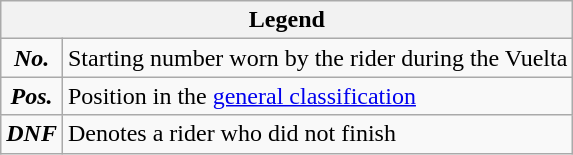<table class="wikitable">
<tr>
<th colspan=2>Legend</th>
</tr>
<tr>
<td align=center><strong><em>No.</em></strong></td>
<td>Starting number worn by the rider during the Vuelta</td>
</tr>
<tr>
<td align=center><strong><em>Pos.</em></strong></td>
<td>Position in the <a href='#'>general classification</a></td>
</tr>
<tr>
<td align=center><strong><em>DNF</em></strong></td>
<td>Denotes a rider who did not finish</td>
</tr>
</table>
